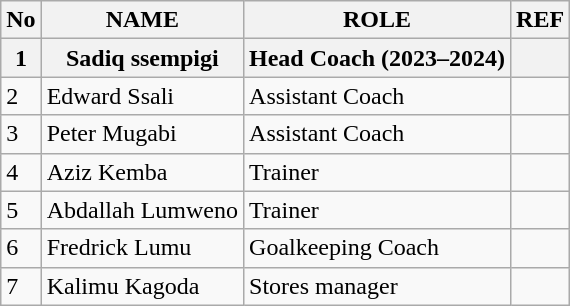<table class="wikitable">
<tr>
<th>No</th>
<th>NAME</th>
<th>ROLE</th>
<th>REF</th>
</tr>
<tr>
<th>1</th>
<th>Sadiq ssempigi</th>
<th>Head Coach (2023–2024)</th>
<th></th>
</tr>
<tr>
<td>2</td>
<td>Edward Ssali</td>
<td>Assistant Coach</td>
<td></td>
</tr>
<tr>
<td>3</td>
<td>Peter Mugabi</td>
<td>Assistant Coach</td>
<td></td>
</tr>
<tr>
<td>4</td>
<td>Aziz Kemba</td>
<td>Trainer</td>
<td></td>
</tr>
<tr>
<td>5</td>
<td>Abdallah Lumweno</td>
<td>Trainer</td>
<td></td>
</tr>
<tr>
<td>6</td>
<td>Fredrick Lumu</td>
<td>Goalkeeping Coach</td>
<td></td>
</tr>
<tr>
<td>7</td>
<td>Kalimu Kagoda</td>
<td>Stores manager</td>
<td></td>
</tr>
</table>
